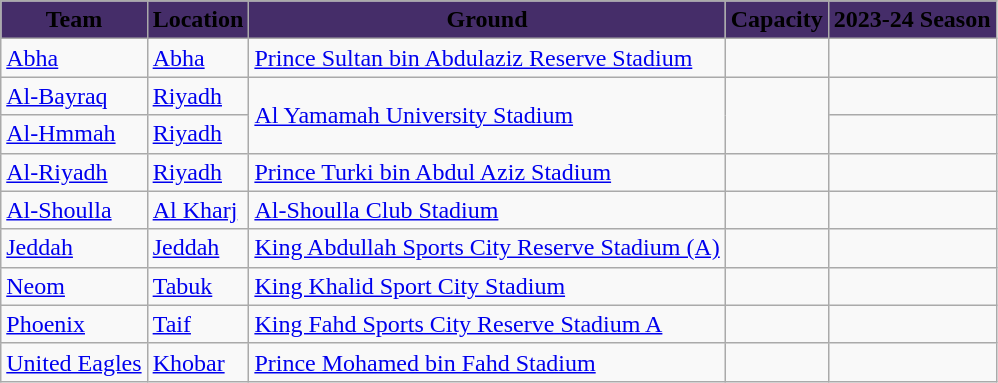<table class="wikitable sortable">
<tr>
<th style="background-color:#452d69;"><span>Team</span></th>
<th style="background-color:#452d69;"><span>Location</span></th>
<th style="background-color:#452d69;"><span>Ground</span></th>
<th style="background-color:#452d69;"><span>Capacity</span></th>
<th data-sort-type=number style="background-color:#452d69;"><span>2023-24</span> <span>Season</span></th>
</tr>
<tr>
<td><a href='#'>Abha</a></td>
<td><a href='#'>Abha</a></td>
<td><a href='#'>Prince Sultan bin Abdulaziz Reserve Stadium</a></td>
<td></td>
<td style="text-align:center"></td>
</tr>
<tr>
<td><a href='#'>Al-Bayraq</a></td>
<td><a href='#'>Riyadh</a></td>
<td rowspan=2><a href='#'>Al Yamamah University Stadium</a></td>
<td rowspan=2></td>
<td style="text-align:center"></td>
</tr>
<tr>
<td><a href='#'>Al-Hmmah</a></td>
<td><a href='#'>Riyadh</a></td>
<td style="text-align:center"></td>
</tr>
<tr>
<td><a href='#'>Al-Riyadh</a></td>
<td><a href='#'>Riyadh</a></td>
<td><a href='#'>Prince Turki bin Abdul Aziz Stadium</a></td>
<td></td>
<td style="text-align:center"></td>
</tr>
<tr>
<td><a href='#'>Al-Shoulla</a></td>
<td><a href='#'>Al Kharj</a></td>
<td><a href='#'>Al-Shoulla Club Stadium</a></td>
<td></td>
<td style="text-align:center"></td>
</tr>
<tr>
<td><a href='#'>Jeddah</a></td>
<td><a href='#'>Jeddah</a></td>
<td><a href='#'>King Abdullah Sports City Reserve Stadium (A)</a></td>
<td></td>
<td style="text-align:center"></td>
</tr>
<tr>
<td><a href='#'>Neom</a></td>
<td><a href='#'>Tabuk</a></td>
<td><a href='#'>King Khalid Sport City Stadium</a></td>
<td></td>
<td style="text-align:center"></td>
</tr>
<tr>
<td><a href='#'>Phoenix</a></td>
<td><a href='#'>Taif</a></td>
<td><a href='#'>King Fahd Sports City Reserve Stadium A</a></td>
<td></td>
<td style="text-align:center"></td>
</tr>
<tr>
<td><a href='#'>United Eagles</a></td>
<td><a href='#'>Khobar</a></td>
<td><a href='#'>Prince Mohamed bin Fahd Stadium</a></td>
<td></td>
<td style="text-align:center"></td>
</tr>
</table>
